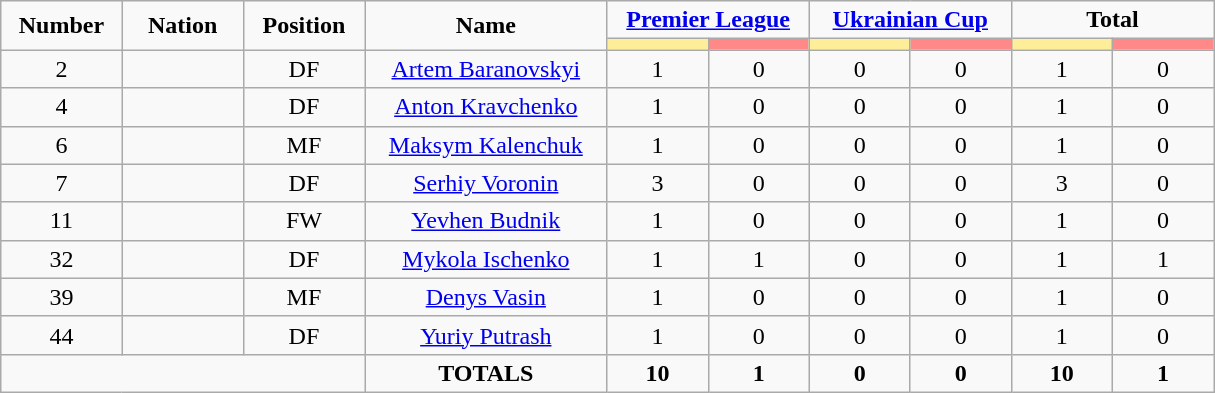<table class="wikitable" style="font-size: 100%; text-align: center;">
<tr>
<td rowspan="2" width="10%" align="center"><strong>Number</strong></td>
<td rowspan="2" width="10%" align="center"><strong>Nation</strong></td>
<td rowspan="2" width="10%" align="center"><strong>Position</strong></td>
<td rowspan="2" width="20%" align="center"><strong>Name</strong></td>
<td colspan="2" align="center"><strong><a href='#'>Premier League</a></strong></td>
<td colspan="2" align="center"><strong><a href='#'>Ukrainian Cup</a></strong></td>
<td colspan="2" align="center"><strong>Total</strong></td>
</tr>
<tr>
<th width=60 style="background: #FFEE99"></th>
<th width=60 style="background: #FF8888"></th>
<th width=60 style="background: #FFEE99"></th>
<th width=60 style="background: #FF8888"></th>
<th width=60 style="background: #FFEE99"></th>
<th width=60 style="background: #FF8888"></th>
</tr>
<tr>
<td>2</td>
<td></td>
<td>DF</td>
<td><a href='#'>Artem Baranovskyi</a></td>
<td>1</td>
<td>0</td>
<td>0</td>
<td>0</td>
<td>1</td>
<td>0</td>
</tr>
<tr>
<td>4</td>
<td></td>
<td>DF</td>
<td><a href='#'>Anton Kravchenko</a></td>
<td>1</td>
<td>0</td>
<td>0</td>
<td>0</td>
<td>1</td>
<td>0</td>
</tr>
<tr>
<td>6</td>
<td></td>
<td>MF</td>
<td><a href='#'>Maksym Kalenchuk</a></td>
<td>1</td>
<td>0</td>
<td>0</td>
<td>0</td>
<td>1</td>
<td>0</td>
</tr>
<tr>
<td>7</td>
<td></td>
<td>DF</td>
<td><a href='#'>Serhiy Voronin</a></td>
<td>3</td>
<td>0</td>
<td>0</td>
<td>0</td>
<td>3</td>
<td>0</td>
</tr>
<tr>
<td>11</td>
<td></td>
<td>FW</td>
<td><a href='#'>Yevhen Budnik</a></td>
<td>1</td>
<td>0</td>
<td>0</td>
<td>0</td>
<td>1</td>
<td>0</td>
</tr>
<tr>
<td>32</td>
<td></td>
<td>DF</td>
<td><a href='#'>Mykola Ischenko</a></td>
<td>1</td>
<td>1</td>
<td>0</td>
<td>0</td>
<td>1</td>
<td>1</td>
</tr>
<tr>
<td>39</td>
<td></td>
<td>MF</td>
<td><a href='#'>Denys Vasin</a></td>
<td>1</td>
<td>0</td>
<td>0</td>
<td>0</td>
<td>1</td>
<td>0</td>
</tr>
<tr>
<td>44</td>
<td></td>
<td>DF</td>
<td><a href='#'>Yuriy Putrash</a></td>
<td>1</td>
<td>0</td>
<td>0</td>
<td>0</td>
<td>1</td>
<td>0</td>
</tr>
<tr>
<td colspan="3"></td>
<td><strong>TOTALS</strong></td>
<td><strong>10</strong></td>
<td><strong>1</strong></td>
<td><strong>0</strong></td>
<td><strong>0</strong></td>
<td><strong>10</strong></td>
<td><strong>1</strong></td>
</tr>
</table>
